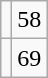<table class="wikitable">
<tr>
<td></td>
<td style="text-align: center;">58</td>
</tr>
<tr>
<td></td>
<td style="text-align: center;">69</td>
</tr>
</table>
